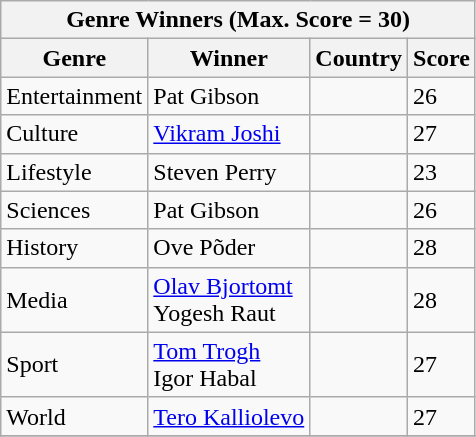<table class="wikitable">
<tr>
<th colspan="4">Genre Winners (Max. Score = 30)</th>
</tr>
<tr>
<th>Genre</th>
<th>Winner</th>
<th>Country</th>
<th>Score</th>
</tr>
<tr>
<td>Entertainment</td>
<td>Pat Gibson</td>
<td></td>
<td>26</td>
</tr>
<tr>
<td>Culture</td>
<td><a href='#'>Vikram Joshi</a></td>
<td></td>
<td>27</td>
</tr>
<tr>
<td>Lifestyle</td>
<td>Steven Perry</td>
<td></td>
<td>23</td>
</tr>
<tr>
<td>Sciences</td>
<td>Pat Gibson</td>
<td></td>
<td>26</td>
</tr>
<tr>
<td>History</td>
<td>Ove Põder</td>
<td></td>
<td>28</td>
</tr>
<tr>
<td>Media</td>
<td><a href='#'>Olav Bjortomt</a> <br> Yogesh Raut</td>
<td> <br> </td>
<td>28</td>
</tr>
<tr>
<td>Sport</td>
<td><a href='#'>Tom Trogh</a> <br> Igor Habal</td>
<td> <br> </td>
<td>27</td>
</tr>
<tr>
<td>World</td>
<td><a href='#'>Tero Kalliolevo</a></td>
<td></td>
<td>27</td>
</tr>
<tr>
</tr>
</table>
